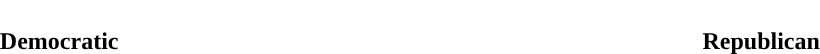<table style="width:70%; text-align:center">
<tr style="color:white">
<td style="background:"><strong>183</strong></td>
<td style="background:"><strong>6</strong></td>
<td style="background:"><strong>246</strong></td>
</tr>
<tr>
<td><span><strong>Democratic</strong></span></td>
<td></td>
<td><span><strong>Republican</strong></span></td>
</tr>
</table>
